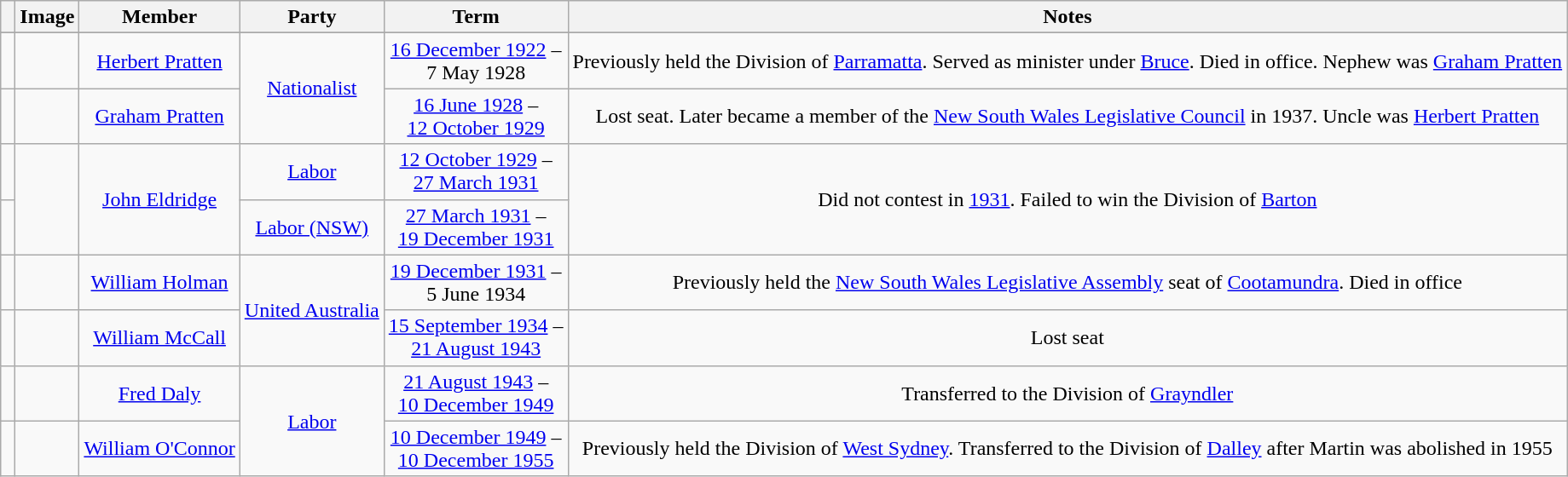<table class=wikitable style="text-align:center">
<tr>
<th></th>
<th>Image</th>
<th>Member</th>
<th>Party</th>
<th>Term</th>
<th>Notes</th>
</tr>
<tr>
</tr>
<tr>
<td> </td>
<td></td>
<td><a href='#'>Herbert Pratten</a><br></td>
<td rowspan="2"><a href='#'>Nationalist</a></td>
<td nowrap><a href='#'>16 December 1922</a> –<br>7 May 1928</td>
<td>Previously held the Division of <a href='#'>Parramatta</a>. Served as minister under <a href='#'>Bruce</a>. Died in office. Nephew was <a href='#'>Graham Pratten</a></td>
</tr>
<tr>
<td> </td>
<td></td>
<td><a href='#'>Graham Pratten</a><br></td>
<td nowrap><a href='#'>16 June 1928</a> –<br><a href='#'>12 October 1929</a></td>
<td>Lost seat. Later became a member of the <a href='#'>New South Wales Legislative Council</a> in 1937. Uncle was <a href='#'>Herbert Pratten</a></td>
</tr>
<tr>
<td> </td>
<td rowspan=2></td>
<td rowspan=2><a href='#'>John Eldridge</a><br></td>
<td><a href='#'>Labor</a></td>
<td nowrap><a href='#'>12 October 1929</a> –<br><a href='#'>27 March 1931</a></td>
<td rowspan=2>Did not contest in <a href='#'>1931</a>. Failed to win the Division of <a href='#'>Barton</a></td>
</tr>
<tr>
<td> </td>
<td nowrap><a href='#'>Labor (NSW)</a></td>
<td nowrap><a href='#'>27 March 1931</a> –<br><a href='#'>19 December 1931</a></td>
</tr>
<tr>
<td> </td>
<td></td>
<td><a href='#'>William Holman</a><br></td>
<td rowspan="2"><a href='#'>United Australia</a></td>
<td nowrap><a href='#'>19 December 1931</a> –<br>5 June 1934</td>
<td>Previously held the <a href='#'>New South Wales Legislative Assembly</a> seat of <a href='#'>Cootamundra</a>. Died in office</td>
</tr>
<tr>
<td> </td>
<td></td>
<td><a href='#'>William McCall</a><br></td>
<td nowrap><a href='#'>15 September 1934</a> –<br><a href='#'>21 August 1943</a></td>
<td>Lost seat</td>
</tr>
<tr>
<td> </td>
<td></td>
<td><a href='#'>Fred Daly</a><br></td>
<td rowspan="2"><a href='#'>Labor</a></td>
<td nowrap><a href='#'>21 August 1943</a> –<br><a href='#'>10 December 1949</a></td>
<td>Transferred to the Division of <a href='#'>Grayndler</a></td>
</tr>
<tr>
<td> </td>
<td></td>
<td><a href='#'>William O'Connor</a><br></td>
<td nowrap><a href='#'>10 December 1949</a> –<br><a href='#'>10 December 1955</a></td>
<td>Previously held the Division of <a href='#'>West Sydney</a>. Transferred to the Division of <a href='#'>Dalley</a> after Martin was abolished in 1955</td>
</tr>
</table>
